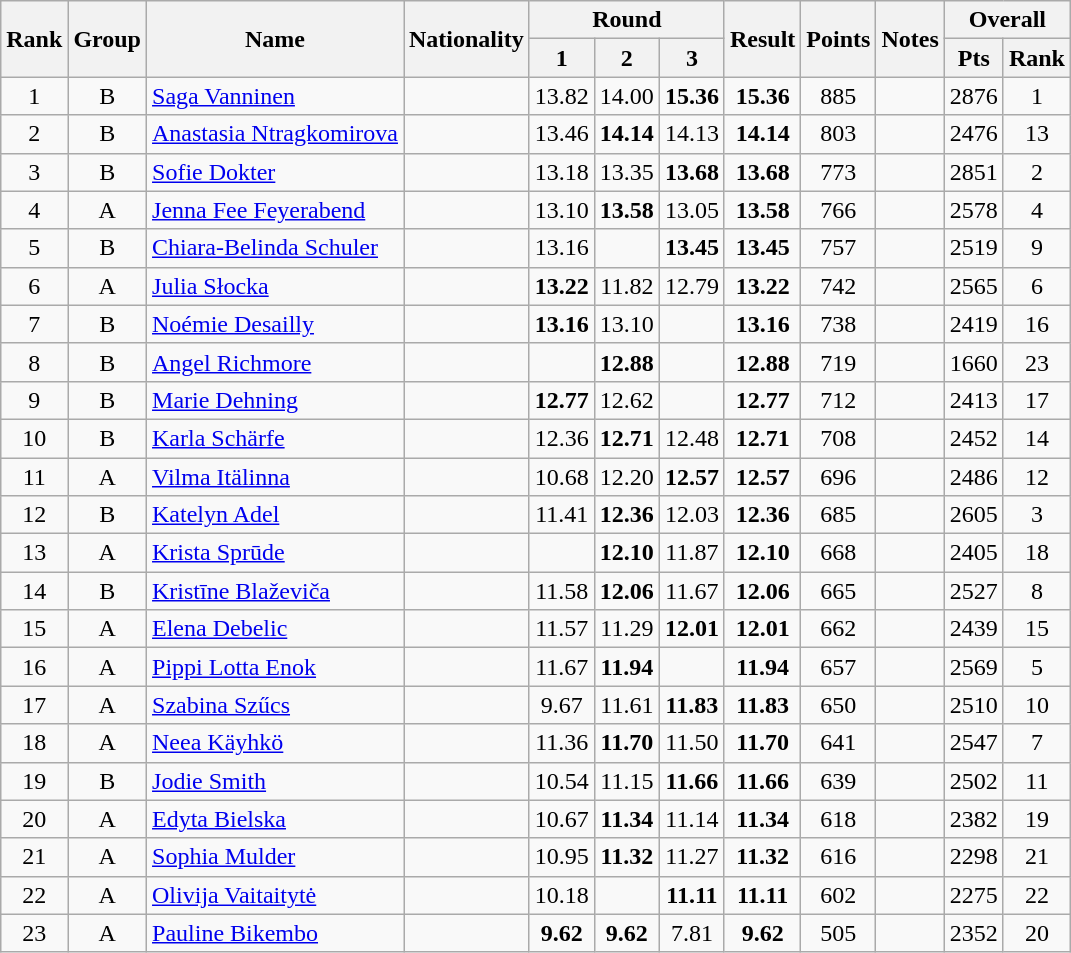<table class="wikitable sortable" style="text-align:center">
<tr>
<th rowspan=2>Rank</th>
<th rowspan=2>Group</th>
<th rowspan=2>Name</th>
<th rowspan=2>Nationality</th>
<th colspan=3>Round</th>
<th rowspan=2 data-sort-type="number">Result</th>
<th rowspan=2>Points</th>
<th rowspan=2>Notes</th>
<th colspan=2>Overall</th>
</tr>
<tr>
<th data-sort-type="number">1</th>
<th data-sort-type="number">2</th>
<th data-sort-type="number">3</th>
<th>Pts</th>
<th>Rank</th>
</tr>
<tr>
<td>1</td>
<td>B</td>
<td align=left><a href='#'>Saga Vanninen</a></td>
<td align=left></td>
<td>13.82</td>
<td>14.00</td>
<td><strong>15.36</strong></td>
<td><strong>15.36</strong></td>
<td>885</td>
<td></td>
<td>2876</td>
<td>1</td>
</tr>
<tr>
<td>2</td>
<td>B</td>
<td align=left><a href='#'>Anastasia Ntragkomirova</a></td>
<td align=left></td>
<td>13.46</td>
<td><strong>14.14</strong></td>
<td>14.13</td>
<td><strong>14.14</strong></td>
<td>803</td>
<td></td>
<td>2476</td>
<td>13</td>
</tr>
<tr>
<td>3</td>
<td>B</td>
<td align=left><a href='#'>Sofie Dokter</a></td>
<td align=left></td>
<td>13.18</td>
<td>13.35</td>
<td><strong>13.68</strong></td>
<td><strong>13.68</strong></td>
<td>773</td>
<td></td>
<td>2851</td>
<td>2</td>
</tr>
<tr>
<td>4</td>
<td>A</td>
<td align=left><a href='#'>Jenna Fee Feyerabend</a></td>
<td align=left></td>
<td>13.10</td>
<td><strong>13.58</strong></td>
<td>13.05</td>
<td><strong>13.58</strong></td>
<td>766</td>
<td></td>
<td>2578</td>
<td>4</td>
</tr>
<tr>
<td>5</td>
<td>B</td>
<td align=left><a href='#'>Chiara-Belinda Schuler</a></td>
<td align=left></td>
<td>13.16</td>
<td></td>
<td><strong>13.45</strong></td>
<td><strong>13.45</strong></td>
<td>757</td>
<td></td>
<td>2519</td>
<td>9</td>
</tr>
<tr>
<td>6</td>
<td>A</td>
<td align=left><a href='#'>Julia Słocka</a></td>
<td align=left></td>
<td><strong>13.22</strong></td>
<td>11.82</td>
<td>12.79</td>
<td><strong>13.22</strong></td>
<td>742</td>
<td></td>
<td>2565</td>
<td>6</td>
</tr>
<tr>
<td>7</td>
<td>B</td>
<td align=left><a href='#'>Noémie Desailly</a></td>
<td align=left></td>
<td><strong>13.16</strong></td>
<td>13.10</td>
<td></td>
<td><strong>13.16</strong></td>
<td>738</td>
<td></td>
<td>2419</td>
<td>16</td>
</tr>
<tr>
<td>8</td>
<td>B</td>
<td align=left><a href='#'>Angel Richmore</a></td>
<td align=left></td>
<td></td>
<td><strong>12.88</strong></td>
<td></td>
<td><strong>12.88</strong></td>
<td>719</td>
<td></td>
<td>1660</td>
<td>23</td>
</tr>
<tr>
<td>9</td>
<td>B</td>
<td align=left><a href='#'>Marie Dehning</a></td>
<td align=left></td>
<td><strong>12.77</strong></td>
<td>12.62</td>
<td></td>
<td><strong>12.77</strong></td>
<td>712</td>
<td></td>
<td>2413</td>
<td>17</td>
</tr>
<tr>
<td>10</td>
<td>B</td>
<td align=left><a href='#'>Karla Schärfe</a></td>
<td align=left></td>
<td>12.36</td>
<td><strong>12.71</strong></td>
<td>12.48</td>
<td><strong>12.71</strong></td>
<td>708</td>
<td></td>
<td>2452</td>
<td>14</td>
</tr>
<tr>
<td>11</td>
<td>A</td>
<td align=left><a href='#'>Vilma Itälinna</a></td>
<td align=left></td>
<td>10.68</td>
<td>12.20</td>
<td><strong>12.57</strong></td>
<td><strong>12.57</strong></td>
<td>696</td>
<td></td>
<td>2486</td>
<td>12</td>
</tr>
<tr>
<td>12</td>
<td>B</td>
<td align=left><a href='#'>Katelyn Adel</a></td>
<td align=left></td>
<td>11.41</td>
<td><strong>12.36</strong></td>
<td>12.03</td>
<td><strong>12.36</strong></td>
<td>685</td>
<td></td>
<td>2605</td>
<td>3</td>
</tr>
<tr>
<td>13</td>
<td>A</td>
<td align=left><a href='#'>Krista Sprūde</a></td>
<td align=left></td>
<td></td>
<td><strong>12.10</strong></td>
<td>11.87</td>
<td><strong>12.10</strong></td>
<td>668</td>
<td></td>
<td>2405</td>
<td>18</td>
</tr>
<tr>
<td>14</td>
<td>B</td>
<td align=left><a href='#'>Kristīne Blaževiča</a></td>
<td align=left></td>
<td>11.58</td>
<td><strong>12.06</strong></td>
<td>11.67</td>
<td><strong>12.06</strong></td>
<td>665</td>
<td></td>
<td>2527</td>
<td>8</td>
</tr>
<tr>
<td>15</td>
<td>A</td>
<td align=left><a href='#'>Elena Debelic</a></td>
<td align=left></td>
<td>11.57</td>
<td>11.29</td>
<td><strong>12.01</strong></td>
<td><strong>12.01</strong></td>
<td>662</td>
<td></td>
<td>2439</td>
<td>15</td>
</tr>
<tr>
<td>16</td>
<td>A</td>
<td align=left><a href='#'>Pippi Lotta Enok</a></td>
<td align=left></td>
<td>11.67</td>
<td><strong>11.94</strong></td>
<td></td>
<td><strong>11.94</strong></td>
<td>657</td>
<td></td>
<td>2569</td>
<td>5</td>
</tr>
<tr>
<td>17</td>
<td>A</td>
<td align=left><a href='#'>Szabina Szűcs</a></td>
<td align=left></td>
<td>9.67</td>
<td>11.61</td>
<td><strong>11.83</strong></td>
<td><strong>11.83</strong></td>
<td>650</td>
<td></td>
<td>2510</td>
<td>10</td>
</tr>
<tr>
<td>18</td>
<td>A</td>
<td align=left><a href='#'>Neea Käyhkö</a></td>
<td align=left></td>
<td>11.36</td>
<td><strong>11.70</strong></td>
<td>11.50</td>
<td><strong>11.70</strong></td>
<td>641</td>
<td></td>
<td>2547</td>
<td>7</td>
</tr>
<tr>
<td>19</td>
<td>B</td>
<td align=left><a href='#'>Jodie Smith</a></td>
<td align=left></td>
<td>10.54</td>
<td>11.15</td>
<td><strong>11.66</strong></td>
<td><strong>11.66</strong></td>
<td>639</td>
<td></td>
<td>2502</td>
<td>11</td>
</tr>
<tr>
<td>20</td>
<td>A</td>
<td align=left><a href='#'>Edyta Bielska</a></td>
<td align=left></td>
<td>10.67</td>
<td><strong>11.34</strong></td>
<td>11.14</td>
<td><strong>11.34</strong></td>
<td>618</td>
<td></td>
<td>2382</td>
<td>19</td>
</tr>
<tr>
<td>21</td>
<td>A</td>
<td align=left><a href='#'>Sophia Mulder</a></td>
<td align=left></td>
<td>10.95</td>
<td><strong>11.32</strong></td>
<td>11.27</td>
<td><strong>11.32</strong></td>
<td>616</td>
<td></td>
<td>2298</td>
<td>21</td>
</tr>
<tr>
<td>22</td>
<td>A</td>
<td align=left><a href='#'>Olivija Vaitaitytė</a></td>
<td align=left></td>
<td>10.18</td>
<td></td>
<td><strong>11.11</strong></td>
<td><strong>11.11</strong></td>
<td>602</td>
<td></td>
<td>2275</td>
<td>22</td>
</tr>
<tr>
<td>23</td>
<td>A</td>
<td align=left><a href='#'>Pauline Bikembo</a></td>
<td align=left></td>
<td><strong>9.62</strong></td>
<td><strong>9.62</strong></td>
<td>7.81</td>
<td><strong>9.62</strong></td>
<td>505</td>
<td></td>
<td>2352</td>
<td>20</td>
</tr>
</table>
